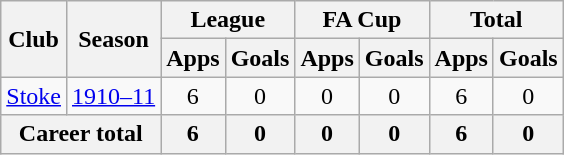<table class="wikitable" style="text-align: center;">
<tr>
<th rowspan="2">Club</th>
<th rowspan="2">Season</th>
<th colspan="2">League</th>
<th colspan="2">FA Cup</th>
<th colspan="2">Total</th>
</tr>
<tr>
<th>Apps</th>
<th>Goals</th>
<th>Apps</th>
<th>Goals</th>
<th>Apps</th>
<th>Goals</th>
</tr>
<tr>
<td><a href='#'>Stoke</a></td>
<td><a href='#'>1910–11</a></td>
<td>6</td>
<td>0</td>
<td>0</td>
<td>0</td>
<td>6</td>
<td>0</td>
</tr>
<tr>
<th colspan="2">Career total</th>
<th>6</th>
<th>0</th>
<th>0</th>
<th>0</th>
<th>6</th>
<th>0</th>
</tr>
</table>
